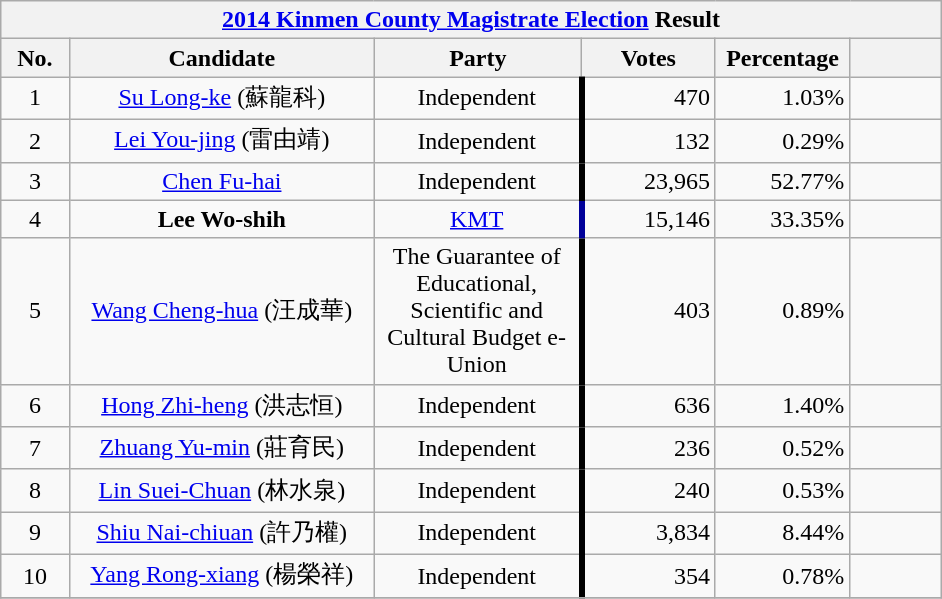<table class="wikitable" style="text-align:center; margin:1em auto;">
<tr>
<th colspan="7" width=620px><a href='#'>2014 Kinmen County Magistrate Election</a> Result</th>
</tr>
<tr>
<th width=35>No.</th>
<th width=180>Candidate</th>
<th width=120>Party</th>
<th width=75>Votes</th>
<th width=75>Percentage</th>
<th width=49></th>
</tr>
<tr>
<td>1</td>
<td><a href='#'>Su Long-ke</a> (蘇龍科)</td>
<td>Independent</td>
<td style="border-left:4px solid #000000;" align="right">470</td>
<td align="right">1.03%</td>
<td align="center"></td>
</tr>
<tr>
<td>2</td>
<td><a href='#'>Lei You-jing</a> (雷由靖)</td>
<td>Independent</td>
<td style="border-left:4px solid #000000;" align="right">132</td>
<td align="right">0.29%</td>
<td align="center"></td>
</tr>
<tr>
<td>3</td>
<td><a href='#'>Chen Fu-hai</a></td>
<td>Independent</td>
<td style="border-left:4px solid #000000;" align="right">23,965</td>
<td align="right">52.77%</td>
<td align="center"></td>
</tr>
<tr>
<td>4</td>
<td><strong>Lee Wo-shih</strong></td>
<td><a href='#'>KMT</a></td>
<td style="border-left:4px solid #000099;" align="right">15,146</td>
<td align="right">33.35%</td>
<td align="center"></td>
</tr>
<tr>
<td>5</td>
<td><a href='#'>Wang Cheng-hua</a> (汪成華)</td>
<td>The Guarantee of Educational, Scientific and Cultural Budget e-Union</td>
<td style="border-left:4px solid #000000;" align="right">403</td>
<td align="right">0.89%</td>
<td align="center"></td>
</tr>
<tr>
<td>6</td>
<td><a href='#'>Hong Zhi-heng</a> (洪志恒)</td>
<td>Independent</td>
<td style="border-left:4px solid #000000;" align="right">636</td>
<td align="right">1.40%</td>
<td align="center"></td>
</tr>
<tr>
<td>7</td>
<td><a href='#'>Zhuang Yu-min</a> (莊育民)</td>
<td>Independent</td>
<td style="border-left:4px solid #000000;" align="right">236</td>
<td align="right">0.52%</td>
<td align="center"></td>
</tr>
<tr>
<td>8</td>
<td><a href='#'>Lin Suei-Chuan</a> (林水泉)</td>
<td>Independent</td>
<td style="border-left:4px solid #000000;" align="right">240</td>
<td align="right">0.53%</td>
<td align="center"></td>
</tr>
<tr>
<td>9</td>
<td><a href='#'>Shiu Nai-chiuan</a> (許乃權)</td>
<td>Independent</td>
<td style="border-left:4px solid #000000;" align="right">3,834</td>
<td align="right">8.44%</td>
<td align="center"></td>
</tr>
<tr>
<td>10</td>
<td><a href='#'>Yang Rong-xiang</a> (楊榮祥)</td>
<td>Independent</td>
<td style="border-left:4px solid #000000;" align="right">354</td>
<td align="right">0.78%</td>
<td align="center"></td>
</tr>
<tr bgcolor=EEEEEE>
</tr>
</table>
